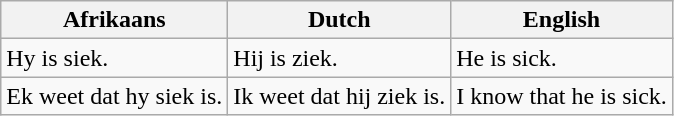<table class="wikitable">
<tr>
<th>Afrikaans</th>
<th>Dutch</th>
<th>English</th>
</tr>
<tr>
<td>Hy is siek.</td>
<td>Hĳ is ziek.</td>
<td>He is sick.</td>
</tr>
<tr>
<td>Ek weet dat hy siek is.</td>
<td>Ik weet dat hĳ ziek is.</td>
<td>I know that he is sick.</td>
</tr>
</table>
